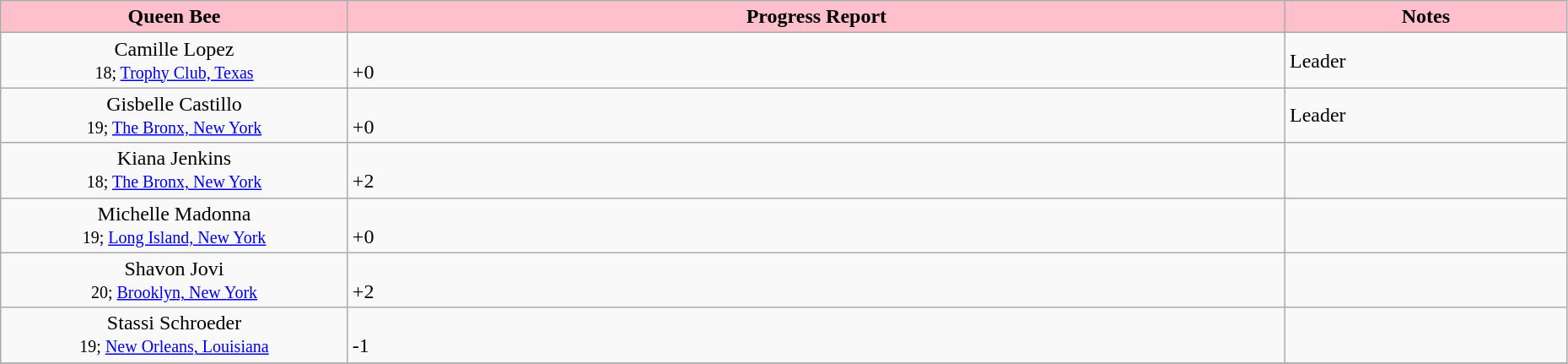<table class="wikitable" width="98%">
<tr>
<th width="125" style="background:pink;">Queen Bee</th>
<th width="350" style="background:pink;">Progress Report</th>
<th width="100" style="background:pink;">Notes</th>
</tr>
<tr>
<td style="text-align:center;">Camille Lopez<br><small>18; <a href='#'>Trophy Club, Texas</a></small></td>
<td><br>






 +0</td>
<td>Leader</td>
</tr>
<tr>
<td style="text-align:center;">Gisbelle Castillo<br><small>19; <a href='#'>The Bronx, New York</a></small></td>
<td><br>






 +0</td>
<td>Leader</td>
</tr>
<tr>
<td style="text-align:center;">Kiana Jenkins<br><small>18; <a href='#'>The Bronx, New York</a></small></td>
<td><br>

 


 +2</td>
<td></td>
</tr>
<tr>
<td style="text-align:center;">Michelle Madonna<br><small>19; <a href='#'>Long Island, New York</a></small></td>
<td><br>
 



 +0</td>
<td></td>
</tr>
<tr>
<td style="text-align:center;">Shavon Jovi<br><small>20; <a href='#'>Brooklyn, New York</a></small></td>
<td><br>





 +2</td>
<td></td>
</tr>
<tr>
<td style="text-align:center;">Stassi Schroeder<br><small>19; <a href='#'>New Orleans, Louisiana</a></small></td>
<td><br>



 -1</td>
<td></td>
</tr>
<tr>
</tr>
</table>
